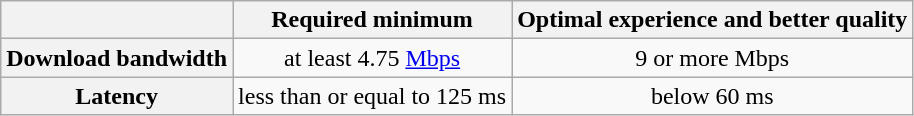<table class="wikitable">
<tr>
<th></th>
<th>Required minimum</th>
<th>Optimal experience and better quality</th>
</tr>
<tr style="text-align: center;">
<th>Download bandwidth</th>
<td>at least 4.75 <a href='#'>Mbps</a></td>
<td>9 or more Mbps</td>
</tr>
<tr style="text-align: center;">
<th>Latency</th>
<td>less than or equal to 125 ms</td>
<td>below 60 ms</td>
</tr>
</table>
